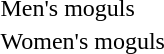<table>
<tr>
<td>Men's moguls<br></td>
<td></td>
<td></td>
<td></td>
</tr>
<tr>
<td>Women's moguls<br></td>
<td></td>
<td></td>
<td></td>
</tr>
</table>
